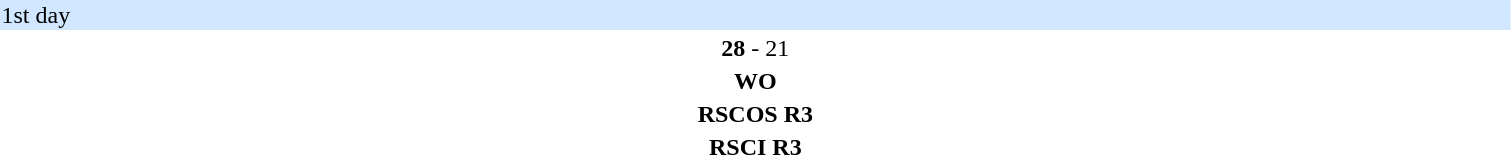<table width="80%">
<tr>
<th width="30%"></th>
<th width="12%"></th>
<th width="30%"></th>
</tr>
<tr bgcolor="#D0E7FF">
<td colspan="3">1st day</td>
</tr>
<tr>
<td align="right"><strong></strong></td>
<td align="center"><strong>28</strong> - 21</td>
<td></td>
</tr>
<tr>
<td align="right"><strong></strong></td>
<td align="center"><strong>WO</strong></td>
<td></td>
</tr>
<tr>
<td align="right"><strong></strong></td>
<td align="center"><strong>RSCOS R3</strong></td>
<td></td>
</tr>
<tr>
<td align="right"></td>
<td align="center"><strong>RSCI R3</strong></td>
<td><strong></strong></td>
</tr>
<tr>
</tr>
</table>
